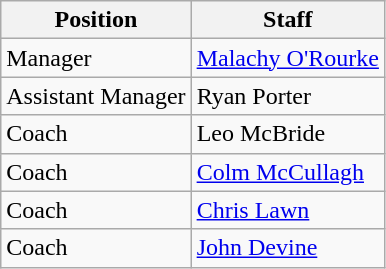<table class="wikitable">
<tr>
<th>Position</th>
<th>Staff</th>
</tr>
<tr>
<td>Manager</td>
<td><a href='#'>Malachy O'Rourke</a></td>
</tr>
<tr>
<td>Assistant Manager</td>
<td>Ryan Porter</td>
</tr>
<tr>
<td>Coach</td>
<td>Leo McBride</td>
</tr>
<tr>
<td>Coach</td>
<td><a href='#'>Colm McCullagh</a></td>
</tr>
<tr>
<td>Coach</td>
<td><a href='#'>Chris Lawn</a></td>
</tr>
<tr>
<td>Coach</td>
<td><a href='#'>John Devine</a></td>
</tr>
</table>
